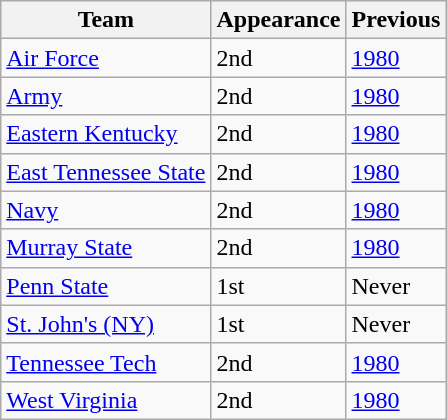<table class="wikitable sortable">
<tr>
<th>Team</th>
<th>Appearance</th>
<th>Previous</th>
</tr>
<tr>
<td><a href='#'>Air Force</a></td>
<td>2nd</td>
<td><a href='#'>1980</a></td>
</tr>
<tr>
<td><a href='#'>Army</a></td>
<td>2nd</td>
<td><a href='#'>1980</a></td>
</tr>
<tr>
<td><a href='#'>Eastern Kentucky</a></td>
<td>2nd</td>
<td><a href='#'>1980</a></td>
</tr>
<tr>
<td><a href='#'>East Tennessee State</a></td>
<td>2nd</td>
<td><a href='#'>1980</a></td>
</tr>
<tr>
<td><a href='#'>Navy</a></td>
<td>2nd</td>
<td><a href='#'>1980</a></td>
</tr>
<tr>
<td><a href='#'>Murray State</a></td>
<td>2nd</td>
<td><a href='#'>1980</a></td>
</tr>
<tr>
<td><a href='#'>Penn State</a></td>
<td>1st</td>
<td>Never</td>
</tr>
<tr>
<td><a href='#'>St. John's (NY)</a></td>
<td>1st</td>
<td>Never</td>
</tr>
<tr>
<td><a href='#'>Tennessee Tech</a></td>
<td>2nd</td>
<td><a href='#'>1980</a></td>
</tr>
<tr>
<td><a href='#'>West Virginia</a></td>
<td>2nd</td>
<td><a href='#'>1980</a></td>
</tr>
</table>
